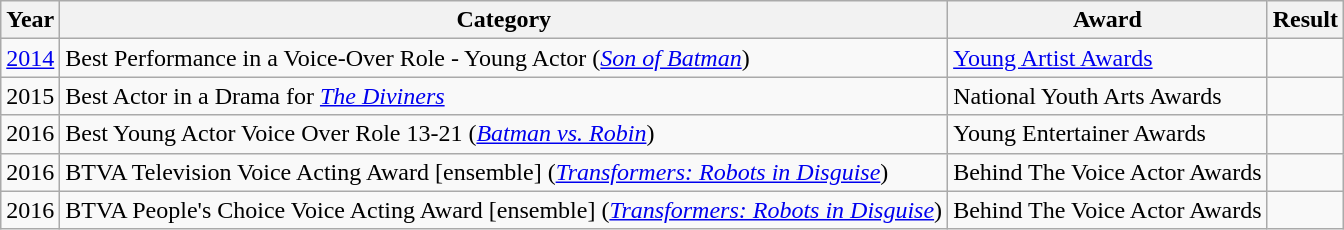<table class="wikitable">
<tr>
<th>Year</th>
<th>Category</th>
<th>Award</th>
<th>Result</th>
</tr>
<tr>
<td><a href='#'>2014</a></td>
<td>Best Performance in a Voice-Over Role - Young Actor (<em><a href='#'>Son of Batman</a></em>)</td>
<td><a href='#'>Young Artist Awards</a></td>
<td></td>
</tr>
<tr>
<td>2015</td>
<td>Best Actor in a Drama for <a href='#'><em>The Diviners</em></a></td>
<td>National Youth Arts Awards</td>
<td></td>
</tr>
<tr>
<td>2016</td>
<td>Best Young Actor Voice Over Role 13-21 (<em><a href='#'>Batman vs. Robin</a></em>)</td>
<td>Young Entertainer Awards</td>
<td></td>
</tr>
<tr>
<td>2016</td>
<td>BTVA Television Voice Acting Award [ensemble] (<em><a href='#'>Transformers: Robots in Disguise</a></em>)</td>
<td>Behind The Voice Actor Awards</td>
<td></td>
</tr>
<tr>
<td>2016</td>
<td>BTVA People's Choice Voice Acting Award [ensemble] (<em><a href='#'>Transformers: Robots in Disguise</a></em>)</td>
<td>Behind The Voice Actor Awards</td>
<td></td>
</tr>
</table>
